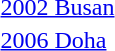<table>
<tr>
<td><a href='#'>2002 Busan</a></td>
<td></td>
<td></td>
<td></td>
</tr>
<tr>
<td><a href='#'>2006 Doha</a></td>
<td></td>
<td></td>
<td></td>
</tr>
</table>
